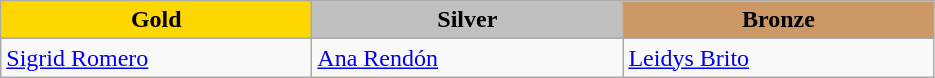<table class="wikitable" style="text-align:left">
<tr align="center">
<td width=200 bgcolor=gold><strong>Gold</strong></td>
<td width=200 bgcolor=silver><strong>Silver</strong></td>
<td width=200 bgcolor=CC9966><strong>Bronze</strong></td>
</tr>
<tr>
<td><a href='#'>Sigrid Romero</a><br><em></em></td>
<td><a href='#'>Ana Rendón</a><br><em></em></td>
<td><a href='#'>Leidys Brito</a><br><em></em></td>
</tr>
</table>
